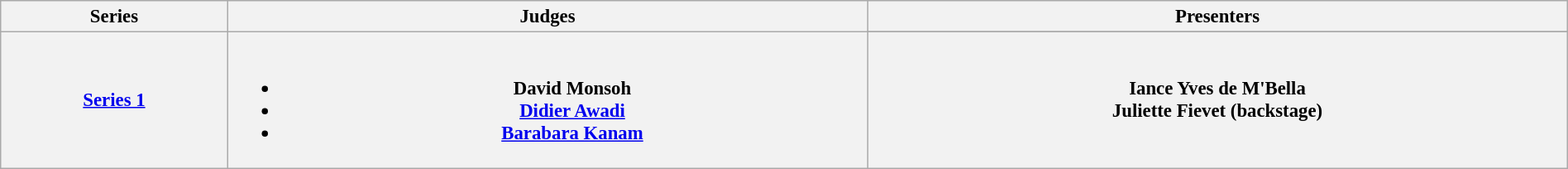<table class="wikitable" style="text-align:center; font-size:95%; line-height:18px; width:100%;">
<tr>
<th scope="col"><strong>Series</strong></th>
<th scope="col"><strong>Judges</strong></th>
<th scope="col"><strong>Presenters</strong></th>
</tr>
<tr>
<th rowspan="4"><a href='#'>Series 1</a></th>
<th rowspan="4"><br><ul><li>David Monsoh</li><li><a href='#'>Didier Awadi</a></li><li><a href='#'>Barabara Kanam</a></li></ul></th>
</tr>
<tr>
<th rowapan="4">Iance Yves de M'Bella<br>Juliette Fievet (backstage)</th>
</tr>
</table>
